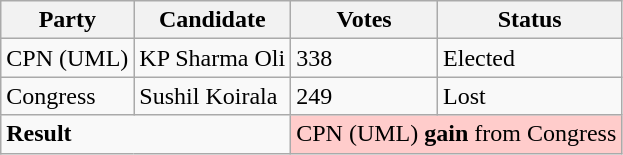<table class="wikitable">
<tr>
<th>Party</th>
<th>Candidate</th>
<th>Votes</th>
<th>Status</th>
</tr>
<tr>
<td>CPN (UML)</td>
<td>KP Sharma Oli</td>
<td>338</td>
<td>Elected</td>
</tr>
<tr>
<td>Congress</td>
<td>Sushil Koirala</td>
<td>249</td>
<td>Lost</td>
</tr>
<tr>
<td colspan="2"><strong>Result</strong></td>
<td colspan="2" bgcolor="#ffcccb">CPN (UML) <strong>gain</strong> from Congress</td>
</tr>
</table>
